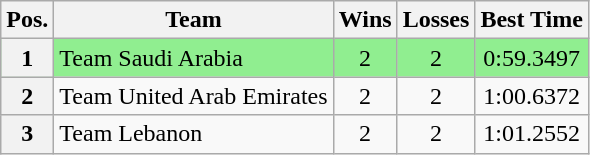<table class="wikitable">
<tr>
<th>Pos.</th>
<th>Team</th>
<th>Wins</th>
<th>Losses</th>
<th>Best Time</th>
</tr>
<tr style="background:lightgreen;">
<th>1</th>
<td> Team Saudi Arabia</td>
<td style="text-align:center;">2</td>
<td style="text-align:center;">2</td>
<td style="text-align:center;">0:59.3497</td>
</tr>
<tr>
<th>2</th>
<td> Team United Arab Emirates</td>
<td style="text-align:center;">2</td>
<td style="text-align:center;">2</td>
<td style="text-align:center;">1:00.6372</td>
</tr>
<tr>
<th>3</th>
<td> Team Lebanon</td>
<td style="text-align:center;">2</td>
<td style="text-align:center;">2</td>
<td style="text-align:center;">1:01.2552</td>
</tr>
</table>
